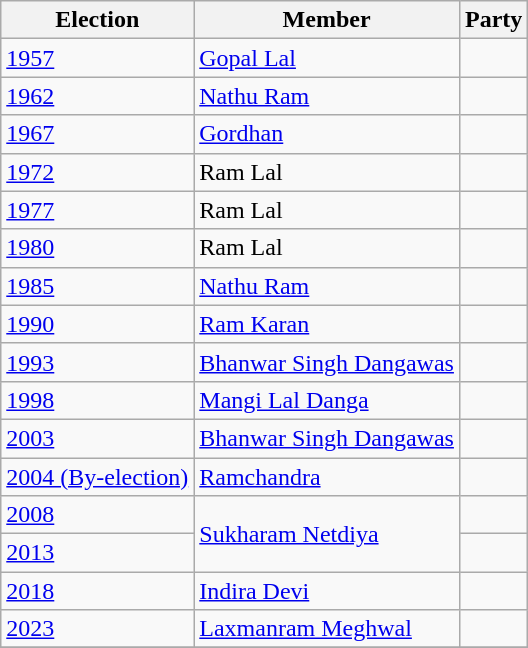<table class="wikitable sortable">
<tr>
<th>Election</th>
<th>Member</th>
<th colspan="2">Party</th>
</tr>
<tr>
<td><a href='#'>1957</a></td>
<td><a href='#'>Gopal Lal</a></td>
<td></td>
</tr>
<tr>
<td><a href='#'>1962</a></td>
<td><a href='#'>Nathu Ram</a></td>
</tr>
<tr>
<td><a href='#'>1967</a></td>
<td><a href='#'>Gordhan</a></td>
<td></td>
</tr>
<tr>
<td><a href='#'>1972</a></td>
<td>Ram Lal</td>
<td></td>
</tr>
<tr>
<td><a href='#'>1977</a></td>
<td>Ram Lal</td>
</tr>
<tr>
<td><a href='#'>1980</a></td>
<td>Ram Lal</td>
<td></td>
</tr>
<tr>
<td><a href='#'>1985</a></td>
<td><a href='#'>Nathu Ram</a></td>
<td></td>
</tr>
<tr>
<td><a href='#'>1990</a></td>
<td><a href='#'>Ram Karan</a></td>
<td></td>
</tr>
<tr>
<td><a href='#'>1993</a></td>
<td><a href='#'>Bhanwar Singh Dangawas</a></td>
<td></td>
</tr>
<tr>
<td><a href='#'>1998</a></td>
<td><a href='#'>Mangi Lal Danga</a></td>
<td></td>
</tr>
<tr>
<td><a href='#'>2003</a></td>
<td><a href='#'>Bhanwar Singh Dangawas</a></td>
<td></td>
</tr>
<tr>
<td><a href='#'>2004 (By-election)</a></td>
<td><a href='#'>Ramchandra</a></td>
<td></td>
</tr>
<tr>
<td><a href='#'>2008</a></td>
<td rowspan=2><a href='#'>Sukharam Netdiya</a></td>
<td></td>
</tr>
<tr>
<td><a href='#'>2013</a></td>
</tr>
<tr>
<td><a href='#'>2018</a></td>
<td><a href='#'>Indira Devi</a></td>
<td></td>
</tr>
<tr>
<td><a href='#'>2023</a></td>
<td><a href='#'>Laxmanram Meghwal</a></td>
<td></td>
</tr>
<tr>
</tr>
</table>
